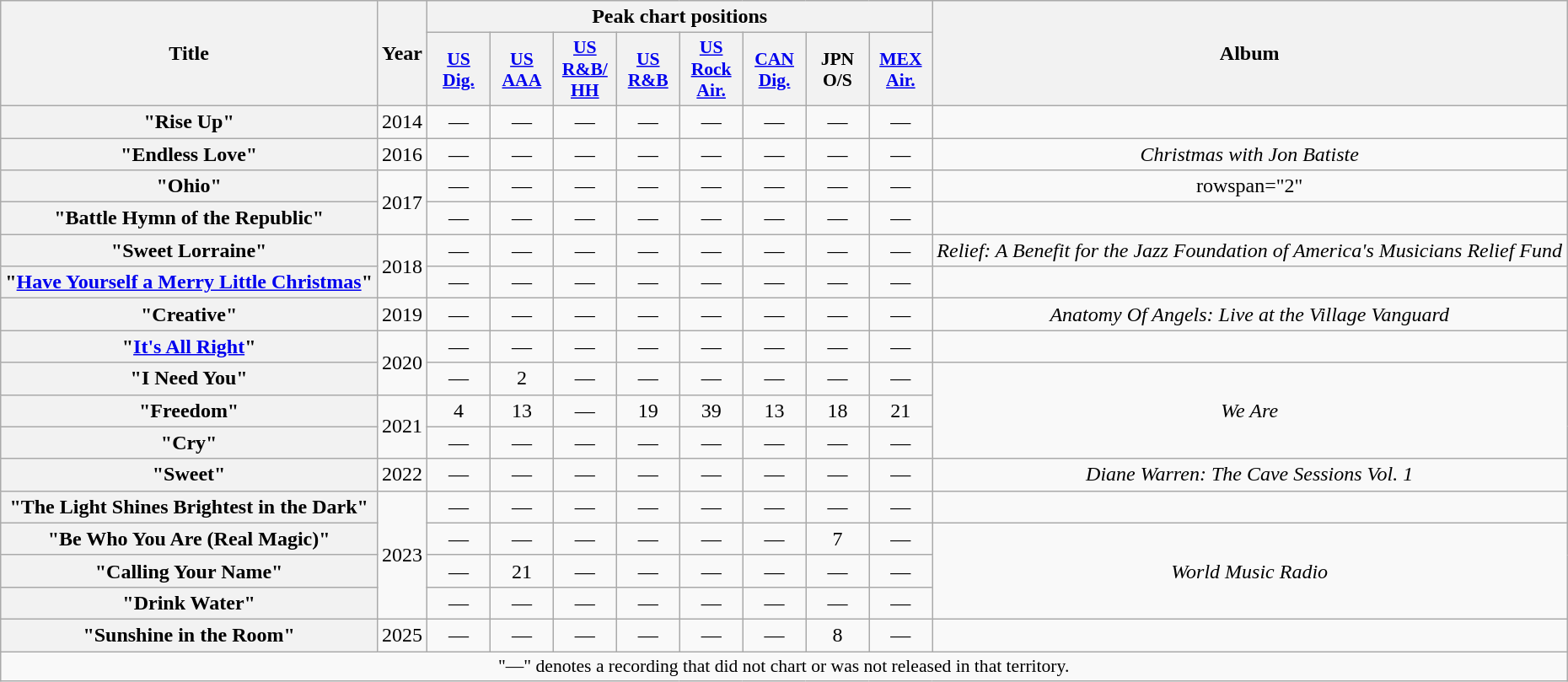<table class="wikitable plainrowheaders" style="text-align:center;">
<tr>
<th rowspan="2">Title</th>
<th rowspan="2">Year</th>
<th colspan="8">Peak chart positions</th>
<th rowspan="2">Album</th>
</tr>
<tr>
<th scope="col" style="width:3em;font-size:90%;"><a href='#'>US<br>Dig.</a><br></th>
<th scope="col" style="width:3em;font-size:90%;"><a href='#'>US<br>AAA</a><br></th>
<th scope="col" style="width:3em;font-size:90%;"><a href='#'>US<br>R&B/<br>HH</a></th>
<th scope="col" style="width:3em;font-size:90%;"><a href='#'>US<br>R&B</a><br></th>
<th scope="col" style="width:3em;font-size:90%;"><a href='#'>US<br>Rock<br>Air.</a><br></th>
<th scope="col" style="width:3em;font-size:90%;"><a href='#'>CAN<br>Dig.</a><br></th>
<th scope="col" style="width:3em;font-size:90%;">JPN<br>O/S<br></th>
<th scope="col" style="width:3em;font-size:90%;"><a href='#'>MEX<br>Air.</a><br></th>
</tr>
<tr>
<th scope="row">"Rise Up"<br></th>
<td>2014</td>
<td>—</td>
<td>—</td>
<td>—</td>
<td>—</td>
<td>—</td>
<td>—</td>
<td>—</td>
<td>—</td>
<td></td>
</tr>
<tr>
<th scope="row">"Endless Love"<br></th>
<td>2016</td>
<td>—</td>
<td>—</td>
<td>—</td>
<td>—</td>
<td>—</td>
<td>—</td>
<td>—</td>
<td>—</td>
<td><em>Christmas with Jon Batiste</em></td>
</tr>
<tr>
<th scope="row">"Ohio"<br></th>
<td rowspan="2">2017</td>
<td>—</td>
<td>—</td>
<td>—</td>
<td>—</td>
<td>—</td>
<td>—</td>
<td>—</td>
<td>—</td>
<td>rowspan="2" </td>
</tr>
<tr>
<th scope="row">"Battle Hymn of the Republic"</th>
<td>—</td>
<td>—</td>
<td>—</td>
<td>—</td>
<td>—</td>
<td>—</td>
<td>—</td>
<td>—</td>
</tr>
<tr>
<th scope="row">"Sweet Lorraine"</th>
<td rowspan="2">2018</td>
<td>—</td>
<td>—</td>
<td>—</td>
<td>—</td>
<td>—</td>
<td>—</td>
<td>—</td>
<td>—</td>
<td><em>Relief: A Benefit for the Jazz Foundation of America's Musicians Relief Fund</em></td>
</tr>
<tr>
<th scope="row">"<a href='#'>Have Yourself a Merry Little Christmas</a>" </th>
<td>—</td>
<td>—</td>
<td>—</td>
<td>—</td>
<td>—</td>
<td>—</td>
<td>—</td>
<td>—</td>
<td></td>
</tr>
<tr>
<th scope="row">"Creative" </th>
<td>2019</td>
<td>—</td>
<td>—</td>
<td>—</td>
<td>—</td>
<td>—</td>
<td>—</td>
<td>—</td>
<td>—</td>
<td><em>Anatomy Of Angels: Live at the Village Vanguard</em></td>
</tr>
<tr>
<th scope="row">"<a href='#'>It's All Right</a>" </th>
<td rowspan="2">2020</td>
<td>—</td>
<td>—</td>
<td>—</td>
<td>—</td>
<td>—</td>
<td>—</td>
<td>—</td>
<td>—</td>
<td></td>
</tr>
<tr>
<th scope="row">"I Need You"</th>
<td>—</td>
<td>2</td>
<td>—</td>
<td>—</td>
<td>—</td>
<td>—</td>
<td>—</td>
<td>—</td>
<td rowspan="3"><em>We Are</em></td>
</tr>
<tr>
<th scope="row">"Freedom"</th>
<td rowspan="2">2021</td>
<td>4</td>
<td>13</td>
<td>—</td>
<td>19</td>
<td>39</td>
<td>13</td>
<td>18</td>
<td>21</td>
</tr>
<tr>
<th scope="row">"Cry"</th>
<td>—</td>
<td>—</td>
<td>—</td>
<td>—</td>
<td>—</td>
<td>—</td>
<td>—</td>
<td>—</td>
</tr>
<tr>
<th scope="row">"Sweet" </th>
<td>2022</td>
<td>—</td>
<td>—</td>
<td>—</td>
<td>—</td>
<td>—</td>
<td>—</td>
<td>—</td>
<td>—</td>
<td><em>Diane Warren: The Cave Sessions Vol. 1</em></td>
</tr>
<tr>
<th scope="row">"The Light Shines Brightest in the Dark" </th>
<td rowspan="4">2023</td>
<td>—</td>
<td>—</td>
<td>—</td>
<td>—</td>
<td>—</td>
<td>—</td>
<td>—</td>
<td>—</td>
<td></td>
</tr>
<tr>
<th scope="row">"Be Who You Are (Real Magic)" </th>
<td>—</td>
<td>—</td>
<td>—</td>
<td>—</td>
<td>—</td>
<td>—</td>
<td>7</td>
<td>—</td>
<td rowspan="3"><em>World Music Radio</em></td>
</tr>
<tr>
<th scope="row">"Calling Your Name"</th>
<td>—</td>
<td>21</td>
<td>—</td>
<td>—</td>
<td>—</td>
<td>—</td>
<td>—</td>
<td>—</td>
</tr>
<tr>
<th scope="row">"Drink Water" </th>
<td>—</td>
<td>—</td>
<td>—</td>
<td>—</td>
<td>—</td>
<td>—</td>
<td>—</td>
<td>—</td>
</tr>
<tr>
<th scope="row">"Sunshine in the Room"<br></th>
<td>2025</td>
<td>—</td>
<td>—</td>
<td>—</td>
<td>—</td>
<td>—</td>
<td>—</td>
<td>8</td>
<td>—</td>
<td></td>
</tr>
<tr>
<td colspan="13" style="font-size:90%">"—" denotes a recording that did not chart or was not released in that territory.</td>
</tr>
</table>
